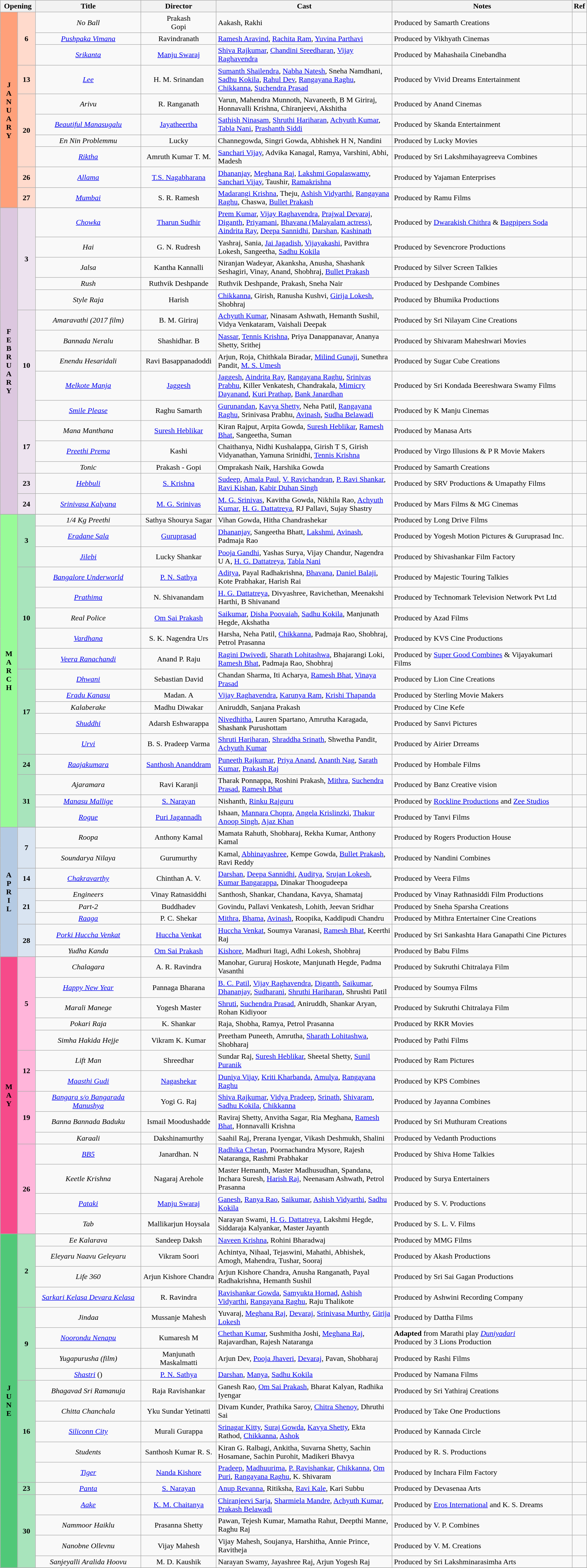<table class="wikitable sortable">
<tr>
<th colspan="2" style="width:6%;">Opening</th>
<th style="width:18%;">Title</th>
<th>Director</th>
<th style="width:30%;">Cast</th>
<th>Notes</th>
<th>Ref</th>
</tr>
<tr January!>
<td rowspan="10"   style="text-align:center; background:#ffa07a; textcolor:#000;"><strong>J<br>A<br>N<br>U<br>A<br>R<br>Y</strong></td>
<td rowspan="3" style="text-align:center;  background:#ffdacc; textcolor:#000;"><strong>6</strong></td>
<td align="center"><em>No Ball</em></td>
<td align="center">Prakash <br> Gopi</td>
<td>Aakash, Rakhi</td>
<td>Produced by Samarth Creations</td>
<td align="center"></td>
</tr>
<tr>
<td align="center"><em><a href='#'>Pushpaka Vimana</a></em></td>
<td align="center">Ravindranath</td>
<td><a href='#'>Ramesh Aravind</a>, <a href='#'>Rachita Ram</a>, <a href='#'>Yuvina Parthavi</a></td>
<td>Produced by Vikhyath Cinemas</td>
<td align="center"></td>
</tr>
<tr>
<td align="center"><em><a href='#'>Srikanta</a></em></td>
<td align="center"><a href='#'>Manju Swaraj</a></td>
<td><a href='#'>Shiva Rajkumar</a>, <a href='#'>Chandini Sreedharan</a>, <a href='#'>Vijay Raghavendra</a></td>
<td>Produced by Mahashaila Cinebandha</td>
<td align="center"></td>
</tr>
<tr>
<td rowspan="1" style="text-align:center;  background:#ffdacc; textcolor:#000;"><strong>13</strong></td>
<td align="center"><em><a href='#'>Lee</a></em></td>
<td align="center">H. M. Srinandan</td>
<td><a href='#'>Sumanth Shailendra</a>, <a href='#'>Nabha Natesh</a>, Sneha Namdhani, <a href='#'>Sadhu Kokila</a>, <a href='#'>Rahul Dev</a>, <a href='#'>Rangayana Raghu</a>, <a href='#'>Chikkanna</a>, <a href='#'>Suchendra Prasad</a></td>
<td>Produced by Vivid Dreams Entertainment</td>
<td align="center"></td>
</tr>
<tr>
<td rowspan="4" style="text-align:center;  background:#ffdacc; textcolor:#000;"><strong>20</strong></td>
<td align="center"><em>Arivu</em></td>
<td align="center">R. Ranganath</td>
<td>Varun, Mahendra Munnoth, Navaneeth, B M Giriraj, Honnavalli Krishna, Chiranjeevi, Akshitha</td>
<td>Produced by Anand Cinemas</td>
<td align="center"></td>
</tr>
<tr>
<td align="center"><em><a href='#'>Beautiful Manasugalu</a></em></td>
<td align="center"><a href='#'>Jayatheertha</a></td>
<td><a href='#'>Sathish Ninasam</a>, <a href='#'>Shruthi Hariharan</a>, <a href='#'>Achyuth Kumar</a>, <a href='#'>Tabla Nani</a>, <a href='#'>Prashanth Siddi</a></td>
<td>Produced by Skanda Entertainment</td>
<td align="center"></td>
</tr>
<tr>
<td align="center"><em>En Nin Problemmu</em></td>
<td align="center">Lucky</td>
<td>Channegowda, Singri Gowda, Abhishek H N, Nandini</td>
<td>Produced by Lucky Movies</td>
<td align="center"></td>
</tr>
<tr>
<td align="center"><em><a href='#'>Riktha</a></em></td>
<td align="center">Amruth Kumar T. M.</td>
<td><a href='#'>Sanchari Vijay</a>, Advika Kanagal, Ramya, Varshini, Abhi, Madesh</td>
<td>Produced by Sri Lakshmihayagreeva Combines</td>
<td align="center"></td>
</tr>
<tr>
<td rowspan="1" style="text-align:center;  background:#ffdacc; textcolor:#000;"><strong>26</strong></td>
<td align="center"><em><a href='#'>Allama</a></em></td>
<td align="center"><a href='#'>T.S. Nagabharana</a></td>
<td><a href='#'>Dhananjay</a>, <a href='#'>Meghana Raj</a>, <a href='#'>Lakshmi Gopalaswamy</a>, <a href='#'>Sanchari Vijay</a>, Taushir, <a href='#'>Ramakrishna</a></td>
<td>Produced by Yajaman Enterprises</td>
<td align="center"></td>
</tr>
<tr>
<td rowspan="1" style="text-align:center;  background:#ffdacc; textcolor:#000;"><strong>27</strong></td>
<td align="center"><em><a href='#'>Mumbai</a></em></td>
<td align="center">S. R. Ramesh</td>
<td><a href='#'>Madarangi Krishna</a>, Theju, <a href='#'>Ashish Vidyarthi</a>, <a href='#'>Rangayana Raghu</a>, Chaswa, <a href='#'>Bullet Prakash</a></td>
<td>Produced by Ramu Films</td>
<td align="center"></td>
</tr>
<tr>
</tr>
<tr February!>
<td rowspan="15"   style="text-align:center; background:#dcc7df; textcolor:#000;"><strong>F<br>E<br>B<br>R<br>U<br>A<br>R<br>Y</strong></td>
<td rowspan="5" style="text-align:center; textcolor:#000; background:#ede3ef;"><strong>3</strong></td>
<td align="center"><em><a href='#'>Chowka</a></em></td>
<td align="center"><a href='#'>Tharun Sudhir</a></td>
<td><a href='#'>Prem Kumar</a>, <a href='#'>Vijay Raghavendra</a>, <a href='#'>Prajwal Devaraj</a>, <a href='#'>Diganth</a>, <a href='#'>Priyamani</a>, <a href='#'>Bhavana (Malayalam actress)</a>, <a href='#'>Aindrita Ray</a>, <a href='#'>Deepa Sannidhi</a>, <a href='#'>Darshan</a>, <a href='#'>Kashinath</a></td>
<td>Produced by <a href='#'>Dwarakish Chithra</a> & <a href='#'>Bagpipers Soda</a></td>
<td align="center"></td>
</tr>
<tr>
<td align="center"><em>Hai</em></td>
<td align="center">G. N. Rudresh</td>
<td>Yashraj, Sania, <a href='#'>Jai Jagadish</a>, <a href='#'>Vijayakashi</a>, Pavithra Lokesh, Sangeetha, <a href='#'>Sadhu Kokila</a></td>
<td>Produced by Sevencrore Productions</td>
<td align="center"></td>
</tr>
<tr>
<td align="center"><em>Jalsa</em></td>
<td align="center">Kantha Kannalli</td>
<td>Niranjan Wadeyar, Akanksha, Anusha, Shashank Seshagiri, Vinay, Anand, Shobhraj, <a href='#'>Bullet Prakash</a></td>
<td>Produced by Silver Screen Talkies</td>
<td align="center"></td>
</tr>
<tr>
<td align="center"><em>Rush</em></td>
<td align="center">Ruthvik Deshpande</td>
<td>Ruthvik Deshpande, Prakash, Sneha Nair</td>
<td>Produced by Deshpande Combines</td>
<td align="center"></td>
</tr>
<tr>
<td align="center"><em>Style Raja</em></td>
<td align="center">Harish</td>
<td><a href='#'>Chikkanna</a>, Girish, Ranusha Kushvi, <a href='#'>Girija Lokesh</a>, Shobhraj</td>
<td>Produced by Bhumika Productions</td>
<td align="center"></td>
</tr>
<tr>
<td rowspan="5" style="text-align:center; textcolor:#000; background:#ede3ef;"><strong>10</strong></td>
<td align="center"><em>Amaravathi (2017 film)</em></td>
<td align="center">B. M. Giriraj</td>
<td><a href='#'>Achyuth Kumar</a>, Ninasam Ashwath, Hemanth Sushil, Vidya Venkataram, Vaishali Deepak</td>
<td>Produced by Sri Nilayam Cine Creations</td>
<td align="center"></td>
</tr>
<tr>
<td align="center"><em>Bannada Neralu</em></td>
<td align="center">Shashidhar. B</td>
<td><a href='#'>Nassar</a>, <a href='#'>Tennis Krishna</a>, Priya Danappanavar, Ananya Shetty, Srithej</td>
<td>Produced by Shivaram Maheshwari Movies</td>
<td align="center"></td>
</tr>
<tr>
<td align="center"><em>Enendu Hesaridali</em></td>
<td align="center">Ravi Basappanadoddi</td>
<td>Arjun, Roja, Chithkala Biradar, <a href='#'>Milind Gunaji</a>, Sunethra Pandit, <a href='#'>M. S. Umesh</a></td>
<td>Produced by Sugar Cube Creations</td>
<td align="center"></td>
</tr>
<tr>
<td align="center"><em><a href='#'>Melkote Manja</a></em></td>
<td align="center"><a href='#'>Jaggesh</a></td>
<td><a href='#'>Jaggesh</a>, <a href='#'>Aindrita Ray</a>, <a href='#'>Rangayana Raghu</a>, <a href='#'>Srinivas Prabhu</a>, Killer Venkatesh, Chandrakala, <a href='#'>Mimicry Dayanand</a>, <a href='#'>Kuri Prathap</a>, <a href='#'>Bank Janardhan</a></td>
<td>Produced by Sri Kondada Beereshwara Swamy Films</td>
<td align="center"></td>
</tr>
<tr>
<td align="center"><em><a href='#'>Smile Please</a></em></td>
<td align="center">Raghu Samarth</td>
<td><a href='#'>Gurunandan</a>, <a href='#'>Kavya Shetty</a>, Neha Patil, <a href='#'>Rangayana Raghu</a>, Srinivasa Prabhu, <a href='#'>Avinash</a>, <a href='#'>Sudha Belawadi</a></td>
<td>Produced by K Manju Cinemas</td>
<td align="center"></td>
</tr>
<tr>
<td rowspan="3" style="text-align:center; textcolor:#000; background:#ede3ef;"><strong>17</strong></td>
<td align="center"><em>Mana Manthana</em></td>
<td align="center"><a href='#'>Suresh Heblikar</a></td>
<td>Kiran Rajput, Arpita Gowda, <a href='#'>Suresh Heblikar</a>, <a href='#'>Ramesh Bhat</a>, Sangeetha, Suman</td>
<td>Produced by Manasa Arts</td>
<td align="center"></td>
</tr>
<tr>
<td align="center"><em><a href='#'>Preethi Prema</a></em></td>
<td align="center">Kashi</td>
<td>Chaithanya, Nidhi Kushalappa, Girish T S, Girish Vidyanathan, Yamuna Srinidhi, <a href='#'>Tennis Krishna</a></td>
<td>Produced by Virgo Illusions & P R Movie Makers</td>
<td align="center"></td>
</tr>
<tr>
<td align="center"><em>Tonic</em></td>
<td align="center">Prakash - Gopi</td>
<td>Omprakash Naik, Harshika Gowda</td>
<td>Produced by Samarth Creations</td>
<td align="center"></td>
</tr>
<tr>
<td rowspan="1" style="text-align:center; textcolor:#000; background:#ede3ef;"><strong>23</strong></td>
<td align="center"><em><a href='#'>Hebbuli</a></em></td>
<td align="center"><a href='#'>S. Krishna</a></td>
<td><a href='#'>Sudeep</a>, <a href='#'>Amala Paul</a>, <a href='#'>V. Ravichandran</a>, <a href='#'>P. Ravi Shankar</a>, <a href='#'>Ravi Kishan</a>, <a href='#'>Kabir Duhan Singh</a></td>
<td>Produced by SRV Productions & Umapathy Films</td>
<td align="center"></td>
</tr>
<tr>
<td rowspan="1" style="text-align:center; textcolor:#000; background:#ede3ef;"><strong>24</strong></td>
<td align="center"><em><a href='#'>Srinivasa Kalyana</a></em></td>
<td align="center"><a href='#'>M. G. Srinivas</a></td>
<td><a href='#'>M. G. Srinivas</a>, Kavitha Gowda, Nikhila Rao, <a href='#'>Achyuth Kumar</a>, <a href='#'>H. G. Dattatreya</a>, RJ Pallavi, Sujay Shastry</td>
<td>Produced by Mars Films & MG Cinemas</td>
<td align="center"></td>
</tr>
<tr>
</tr>
<tr March!>
<td rowspan="17"   style="text-align:center; background:#98fb98; textcolor:#000;"><strong>M<br>A<br>R<br>C<br>H</strong></td>
<td rowspan="3" style="text-align:center;background:#a8e4bc;"><strong>3</strong></td>
<td align="center"><em>1/4 Kg Preethi</em></td>
<td align="center">Sathya Shourya Sagar</td>
<td>Vihan Gowda, Hitha Chandrashekar</td>
<td>Produced by Long Drive Films</td>
<td align="center"></td>
</tr>
<tr>
<td align="center"><em><a href='#'>Eradane Sala</a></em></td>
<td align="center"><a href='#'>Guruprasad</a></td>
<td><a href='#'>Dhananjay</a>, Sangeetha Bhatt, <a href='#'>Lakshmi</a>, <a href='#'>Avinash</a>, Padmaja Rao</td>
<td>Produced by Yogesh Motion Pictures & Guruprasad Inc.</td>
<td align="center"></td>
</tr>
<tr>
<td align="center"><em><a href='#'>Jilebi</a></em></td>
<td align="center">Lucky Shankar</td>
<td><a href='#'>Pooja Gandhi</a>, Yashas Surya, Vijay Chandur, Nagendra U A, <a href='#'>H. G. Dattatreya</a>, <a href='#'>Tabla Nani</a></td>
<td>Produced by Shivashankar Film Factory</td>
<td align="center"></td>
</tr>
<tr>
<td rowspan="5" style="text-align:center;background:#a8e4bc;"><strong>10</strong></td>
<td align="center"><em><a href='#'>Bangalore Underworld</a></em></td>
<td align="center"><a href='#'>P. N. Sathya</a></td>
<td><a href='#'>Aditya</a>, Payal Radhakrishna, <a href='#'>Bhavana</a>, <a href='#'>Daniel Balaji</a>, Kote Prabhakar, Harish Rai</td>
<td>Produced by Majestic Touring Talkies</td>
<td align="center"></td>
</tr>
<tr>
<td align="center"><em><a href='#'>Prathima</a></em></td>
<td align="center">N. Shivanandam</td>
<td><a href='#'>H. G. Dattatreya</a>, Divyashree, Ravichethan, Meenakshi Harthi, B Shivanand</td>
<td>Produced by Technomark Television Network Pvt Ltd</td>
<td align="center"></td>
</tr>
<tr>
<td align="center"><em>Real Police</em></td>
<td align="center"><a href='#'>Om Sai Prakash</a></td>
<td><a href='#'>Saikumar</a>, <a href='#'>Disha Poovaiah</a>, <a href='#'>Sadhu Kokila</a>, Manjunath Hegde, Akshatha</td>
<td>Produced by Azad Films</td>
<td align="center"></td>
</tr>
<tr>
<td align="center"><em><a href='#'>Vardhana</a></em></td>
<td align="center">S. K. Nagendra Urs</td>
<td>Harsha, Neha Patil, <a href='#'>Chikkanna</a>, Padmaja Rao, Shobhraj, Petrol Prasanna</td>
<td>Produced by KVS Cine Productions</td>
<td align="center"></td>
</tr>
<tr>
<td align="center"><em><a href='#'>Veera Ranachandi</a></em></td>
<td align="center">Anand P. Raju</td>
<td><a href='#'>Ragini Dwivedi</a>, <a href='#'>Sharath Lohitashwa</a>, Bhajarangi Loki, <a href='#'>Ramesh Bhat</a>, Padmaja Rao, Shobhraj</td>
<td>Produced by <a href='#'>Super Good Combines</a> & Vijayakumari Films</td>
<td align="center"></td>
</tr>
<tr>
<td rowspan="5" style="text-align:center;background:#a8e4bc;"><strong>17</strong></td>
<td align="center"><em><a href='#'>Dhwani</a></em></td>
<td align="center">Sebastian David</td>
<td>Chandan Sharma, Iti Acharya, <a href='#'>Ramesh Bhat</a>, <a href='#'>Vinaya Prasad</a></td>
<td>Produced by Lion Cine Creations</td>
<td align="center"></td>
</tr>
<tr>
<td align="center"><em><a href='#'>Eradu Kanasu</a></em></td>
<td align="center">Madan. A</td>
<td><a href='#'>Vijay Raghavendra</a>, <a href='#'>Karunya Ram</a>, <a href='#'>Krishi Thapanda</a></td>
<td>Produced by Sterling Movie Makers</td>
<td align="center"></td>
</tr>
<tr>
<td align="center"><em>Kalaberake</em></td>
<td align="center">Madhu Diwakar</td>
<td>Aniruddh, Sanjana Prakash</td>
<td>Produced by Cine Kefe</td>
<td align="center"></td>
</tr>
<tr>
<td align="center"><em><a href='#'>Shuddhi</a></em></td>
<td align="center">Adarsh Eshwarappa</td>
<td><a href='#'>Nivedhitha</a>, Lauren Spartano, Amrutha Karagada, Shashank Purushottam</td>
<td>Produced by Sanvi Pictures</td>
<td align="center"></td>
</tr>
<tr>
<td align="center"><em><a href='#'>Urvi</a></em></td>
<td align="center">B. S. Pradeep Varma</td>
<td><a href='#'>Shruti Hariharan</a>, <a href='#'>Shraddha Srinath</a>, Shwetha Pandit, <a href='#'>Achyuth Kumar</a></td>
<td>Produced by Airier Drreams</td>
<td align="center"></td>
</tr>
<tr>
<td rowspan="1" style="text-align:center;background:#a8e4bc;"><strong>24</strong></td>
<td align="center"><em><a href='#'>Raajakumara</a></em></td>
<td align="center"><a href='#'>Santhosh Ananddram</a></td>
<td><a href='#'>Puneeth Rajkumar</a>, <a href='#'>Priya Anand</a>, <a href='#'>Ananth Nag</a>, <a href='#'>Sarath Kumar</a>, <a href='#'>Prakash Raj</a></td>
<td>Produced by Hombale Films</td>
<td align="center"></td>
</tr>
<tr>
<td rowspan="3" style="text-align:center;background:#a8e4bc;"><strong>31</strong></td>
<td align="center"><em>Ajaramara</em></td>
<td align="center">Ravi Karanji</td>
<td>Tharak Ponnappa, Roshini Prakash, <a href='#'>Mithra</a>, <a href='#'>Suchendra Prasad</a>, <a href='#'>Ramesh Bhat</a></td>
<td>Produced by Banz Creative vision</td>
<td align="center"></td>
</tr>
<tr>
<td align="center"><em><a href='#'>Manasu Mallige</a></em></td>
<td align="center"><a href='#'>S. Narayan</a></td>
<td>Nishanth, <a href='#'>Rinku Rajguru</a></td>
<td>Produced by <a href='#'>Rockline Productions</a> and <a href='#'>Zee Studios</a></td>
<td align="center"></td>
</tr>
<tr>
<td align="center"><em><a href='#'>Rogue</a></em></td>
<td align="center"><a href='#'>Puri Jagannadh</a></td>
<td>Ishaan, <a href='#'>Mannara Chopra</a>, <a href='#'>Angela Krislinzki</a>, <a href='#'>Thakur Anoop Singh</a>, <a href='#'>Ajaz Khan</a></td>
<td>Produced by Tanvi Films</td>
<td align="center"></td>
</tr>
<tr>
</tr>
<tr April!>
<td rowspan="8" style="text-align:center; background:#b4cae3; textcolor:#000;"><strong>A<br>P<br>R<br>I<br>L</strong></td>
<td rowspan="2" style="text-align:center;background:#d9e4f1;"><strong>7</strong></td>
<td align="center"><em>Roopa</em></td>
<td align="center">Anthony Kamal</td>
<td>Mamata Rahuth, Shobharaj, Rekha Kumar, Anthony Kamal</td>
<td>Produced by Rogers Production House</td>
<td align="center"></td>
</tr>
<tr>
<td align="center"><em>Soundarya Nilaya</em></td>
<td align="center">Gurumurthy</td>
<td>Kamal, <a href='#'>Abhinayashree</a>, Kempe Gowda, <a href='#'>Bullet Prakash</a>, Ravi Reddy</td>
<td>Produced by Nandini Combines</td>
<td align="center"></td>
</tr>
<tr>
<td rowspan="1" style="text-align:center;background:#d9e4f1;"><strong>14</strong></td>
<td align="center"><em><a href='#'>Chakravarthy</a></em></td>
<td align="center">Chinthan A. V.</td>
<td><a href='#'>Darshan</a>, <a href='#'>Deepa Sannidhi</a>, <a href='#'>Auditya</a>, <a href='#'>Srujan Lokesh</a>, <a href='#'>Kumar Bangarappa</a>, Dinakar Thoogudeepa</td>
<td>Produced by Veera Films</td>
<td align="center"></td>
</tr>
<tr>
<td rowspan="3" style="text-align:center;background:#d9e4f1;"><strong>21</strong></td>
<td align="center"><em>Engineers</em></td>
<td align="center">Vinay Ratnasiddhi</td>
<td>Santhosh, Shankar, Chandana, Kavya, Shamataj</td>
<td>Produced by Vinay Rathnasiddi Film Productions</td>
<td align="center"></td>
</tr>
<tr>
<td align="center"><em>Part-2</em></td>
<td align="center">Buddhadev</td>
<td>Govindu, Pallavi Venkatesh, Lohith, Jeevan Sridhar</td>
<td>Produced by Sneha Sparsha Creations</td>
<td align="center"></td>
</tr>
<tr>
<td align="center"><em><a href='#'>Raaga</a></em></td>
<td align="center">P. C. Shekar</td>
<td><a href='#'>Mithra</a>, <a href='#'>Bhama</a>, <a href='#'>Avinash</a>, Roopika, Kaddipudi Chandru</td>
<td>Produced by Mithra Entertainer Cine Creations</td>
<td align="center"></td>
</tr>
<tr>
<td rowspan="2" style="text-align:center;background:#d9e4f1;"><strong>28</strong></td>
<td align="center"><em><a href='#'>Porki Huccha Venkat</a></em></td>
<td align="center"><a href='#'>Huccha Venkat</a></td>
<td><a href='#'>Huccha Venkat</a>, Soumya Varanasi, <a href='#'>Ramesh Bhat</a>, Keerthi Raj</td>
<td>Produced by Sri Sankashta Hara Ganapathi Cine Pictures</td>
<td align="center"></td>
</tr>
<tr>
<td align="center"><em>Yudha Kanda</em></td>
<td align="center"><a href='#'>Om Sai Prakash</a></td>
<td><a href='#'>Kishore</a>, Madhuri Itagi, Adhi Lokesh, Shobhraj</td>
<td>Produced by Babu Films</td>
<td align="center"></td>
</tr>
<tr>
</tr>
<tr May!>
<td rowspan="14" style="text-align:center; background:#f64a8a;"><strong>M<br>A<br>Y</strong></td>
<td rowspan="5" style="text-align:center;background:#ffb5da;"><strong>5</strong></td>
<td align="center"><em>Chalagara</em></td>
<td align="center">A. R. Ravindra</td>
<td>Manohar, Gururaj Hoskote, Manjunath Hegde, Padma Vasanthi</td>
<td>Produced by Sukruthi Chitralaya Film</td>
<td align="center"></td>
</tr>
<tr>
<td align="center"><em><a href='#'>Happy New Year</a></em></td>
<td align="center">Pannaga Bharana</td>
<td><a href='#'>B. C. Patil</a>, <a href='#'>Vijay Raghavendra</a>, <a href='#'>Diganth</a>, <a href='#'>Saikumar</a>, <a href='#'>Dhananjay</a>, <a href='#'>Sudharani</a>, <a href='#'>Shruthi Hariharan</a>, Shrushti Patil</td>
<td>Produced by Soumya Films</td>
<td align="center"></td>
</tr>
<tr>
<td align="center"><em>Marali Manege</em></td>
<td align="center">Yogesh Master</td>
<td><a href='#'>Shruti</a>, <a href='#'>Suchendra Prasad</a>, Aniruddh, Shankar Aryan, Rohan Kidiyoor</td>
<td>Produced by Sukruthi Chitralaya Film</td>
<td align="center"></td>
</tr>
<tr>
<td align="center"><em>Pokari Raja</em></td>
<td align="center">K. Shankar</td>
<td>Raja, Shobha, Ramya, Petrol Prasanna</td>
<td>Produced by RKR Movies</td>
<td align="center"></td>
</tr>
<tr>
<td align="center"><em>Simha Hakida Hejje</em></td>
<td align="center">Vikram K. Kumar</td>
<td>Preetham Puneeth, Amrutha, <a href='#'>Sharath Lohitashwa</a>, Shobharaj</td>
<td>Produced by Pathi Films</td>
<td align="center"></td>
</tr>
<tr>
<td rowspan="2" style="text-align:center;background:#ffb5da;"><strong>12</strong></td>
<td align="center"><em>Lift Man</em></td>
<td align="center">Shreedhar</td>
<td>Sundar Raj, <a href='#'>Suresh Heblikar</a>, Sheetal Shetty, <a href='#'>Sunil Puranik</a></td>
<td>Produced by Ram Pictures</td>
<td align="center"></td>
</tr>
<tr>
<td align="center"><em><a href='#'>Maasthi Gudi</a></em></td>
<td align="center"><a href='#'>Nagashekar</a></td>
<td><a href='#'>Duniya Vijay</a>, <a href='#'>Kriti Kharbanda</a>, <a href='#'>Amulya</a>, <a href='#'>Rangayana Raghu</a></td>
<td>Produced by KPS Combines</td>
<td align="center"></td>
</tr>
<tr>
<td rowspan="3" style="text-align:center;background:#ffb5da;"><strong>19</strong></td>
<td align="center"><em><a href='#'>Bangara s/o Bangarada Manushya</a></em></td>
<td align="center">Yogi G. Raj</td>
<td><a href='#'>Shiva Rajkumar</a>, <a href='#'>Vidya Pradeep</a>, <a href='#'>Srinath</a>, <a href='#'>Shivaram</a>, <a href='#'>Sadhu Kokila</a>, <a href='#'>Chikkanna</a></td>
<td>Produced by Jayanna Combines</td>
<td align="center"></td>
</tr>
<tr>
<td align="center"><em>Banna Bannada Baduku</em></td>
<td align="center">Ismail Moodushadde</td>
<td>Raviraj Shetty, Anvitha Sagar, Ria Meghana, <a href='#'>Ramesh Bhat</a>, Honnavalli Krishna</td>
<td>Produced by Sri Muthuram Creations</td>
<td align="center"></td>
</tr>
<tr>
<td align="center"><em>Karaali</em></td>
<td align="center">Dakshinamurthy</td>
<td>Saahil Raj, Prerana Iyengar, Vikash Deshmukh, Shalini</td>
<td>Produced by Vedanth Productions</td>
<td align="center"></td>
</tr>
<tr>
<td rowspan="4" style="text-align:center;background:#ffb5da;"><strong>26</strong></td>
<td align="center"><em><a href='#'>BB5</a></em></td>
<td align="center">Janardhan. N</td>
<td><a href='#'>Radhika Chetan</a>, Poornachandra Mysore, Rajesh Nataranga, Rashmi Prabhakar</td>
<td>Produced by Shiva Home Talkies</td>
<td align="center"></td>
</tr>
<tr>
<td align="center"><em>Keetle Krishna</em></td>
<td align="center">Nagaraj Arehole</td>
<td>Master Hemanth, Master Madhusudhan, Spandana, Inchara Suresh, <a href='#'>Harish Raj</a>, Neenasam Ashwath, Petrol Prasanna</td>
<td>Produced by Surya Entertainers</td>
<td align="center"></td>
</tr>
<tr>
<td align="center"><em><a href='#'>Pataki</a></em></td>
<td align="center"><a href='#'>Manju Swaraj</a></td>
<td><a href='#'>Ganesh</a>, <a href='#'>Ranya Rao</a>, <a href='#'>Saikumar</a>, <a href='#'>Ashish Vidyarthi</a>, <a href='#'>Sadhu Kokila</a></td>
<td>Produced by S. V. Productions</td>
<td align="center"></td>
</tr>
<tr>
<td align="center"><em>Tab</em></td>
<td align="center">Mallikarjun Hoysala</td>
<td>Narayan Swami, <a href='#'>H. G. Dattatreya</a>, Lakshmi Hegde, Siddaraja Kalyankar, Master Jayanth</td>
<td>Produced by S. L. V. Films</td>
<td align="center"></td>
</tr>
<tr>
</tr>
<tr June!>
<td rowspan="18" style="text-align:center; background:#50c878; textcolor:#000;"><strong>J<br>U<br>N<br>E</strong></td>
<td rowspan="4" style="text-align:center;background:#a8e4bc;"><strong>2</strong></td>
<td align="center"><em>Ee Kalarava</em></td>
<td align="center">Sandeep Daksh</td>
<td><a href='#'>Naveen Krishna</a>, Rohini Bharadwaj</td>
<td>Produced by MMG Films</td>
<td align="center"></td>
</tr>
<tr>
<td align="center"><em>Eleyaru Naavu Geleyaru</em></td>
<td align="center">Vikram Soori</td>
<td>Achintya, Nihaal, Tejaswini, Mahathi, Abhishek, Amogh, Mahendra, Tushar, Sooraj</td>
<td>Produced by Akash Productions</td>
<td align="center"></td>
</tr>
<tr>
<td align="center"><em>Life 360</em></td>
<td align="center">Arjun Kishore Chandra</td>
<td>Arjun Kishore Chandra, Anusha Ranganath, Payal Radhakrishna, Hemanth Sushil</td>
<td>Produced by Sri Sai Gagan Productions</td>
<td align="center"></td>
</tr>
<tr>
<td align="center"><em><a href='#'>Sarkari Kelasa Devara Kelasa</a></em></td>
<td align="center">R. Ravindra</td>
<td><a href='#'>Ravishankar Gowda</a>, <a href='#'>Samyukta Hornad</a>, <a href='#'>Ashish Vidyarthi</a>, <a href='#'>Rangayana Raghu</a>, Raju Thalikote</td>
<td>Produced by Ashwini Recording Company</td>
<td align="center"></td>
</tr>
<tr>
<td rowspan="4" style="text-align:center;background:#a8e4bc;"><strong>9</strong></td>
<td align="center"><em>Jindaa</em></td>
<td align="center">Mussanje Mahesh</td>
<td>Yuvaraj, <a href='#'>Meghana Raj</a>, <a href='#'>Devaraj</a>, <a href='#'>Srinivasa Murthy</a>, <a href='#'>Girija Lokesh</a></td>
<td>Produced by Dattha Films</td>
<td align="center"></td>
</tr>
<tr>
<td align="center"><em><a href='#'>Noorondu Nenapu</a></em></td>
<td align="center">Kumaresh M</td>
<td><a href='#'>Chethan Kumar</a>, Sushmitha Joshi, <a href='#'>Meghana Raj</a>, Rajavardhan, Rajesh Nataranga</td>
<td><strong>Adapted</strong> from Marathi play <em><a href='#'>Duniyadari</a></em> <br> Produced by 3 Lions Production</td>
<td align="center"></td>
</tr>
<tr>
<td align="center"><em>Yugapurusha (film)</em></td>
<td align="center">Manjunath Maskalmatti</td>
<td>Arjun Dev, <a href='#'>Pooja Jhaveri</a>, <a href='#'>Devaraj</a>, Pavan, Shobharaj</td>
<td>Produced by Rashi Films</td>
<td align="center"></td>
</tr>
<tr>
<td align="center"><em><a href='#'>Shastri</a></em> ()</td>
<td align="center"><a href='#'>P. N. Sathya</a></td>
<td><a href='#'>Darshan</a>, <a href='#'>Manya</a>, <a href='#'>Sadhu Kokila</a></td>
<td>Produced by Namana Films</td>
<td align="center"></td>
</tr>
<tr>
<td rowspan="5" style="text-align:center;background:#a8e4bc;"><strong>16</strong></td>
<td align="center"><em>Bhagavad Sri Ramanuja</em></td>
<td align="center">Raja Ravishankar</td>
<td>Ganesh Rao, <a href='#'>Om Sai Prakash</a>, Bharat Kalyan, Radhika Iyengar</td>
<td>Produced by Sri Yathiraj Creations</td>
<td align="center"></td>
</tr>
<tr>
<td align="center"><em>Chitta Chanchala</em></td>
<td align="center">Yku Sundar Yetinatti</td>
<td>Divam Kunder, Prathika Saroy, <a href='#'>Chitra Shenoy</a>, Dhruthi Sai</td>
<td>Produced by Take One Productions</td>
<td align="center"></td>
</tr>
<tr>
<td align="center"><em><a href='#'>Siliconn City</a></em></td>
<td align="center">Murali Gurappa</td>
<td><a href='#'>Srinagar Kitty</a>, <a href='#'>Suraj Gowda</a>, <a href='#'>Kavya Shetty</a>, Ekta Rathod, <a href='#'>Chikkanna</a>, <a href='#'>Ashok</a></td>
<td>Produced by Kannada Circle</td>
<td align="center"></td>
</tr>
<tr>
<td align="center"><em>Students</em></td>
<td align="center">Santhosh Kumar R. S.</td>
<td>Kiran G. Ralbagi, Ankitha, Suvarna Shetty, Sachin Hosamane, Sachin Purohit, Madikeri Bhavya</td>
<td>Produced by R. S. Productions</td>
<td align="center"></td>
</tr>
<tr>
<td align="center"><em><a href='#'>Tiger</a></em></td>
<td align="center"><a href='#'>Nanda Kishore</a></td>
<td><a href='#'>Pradeep</a>, <a href='#'>Madhuurima</a>, <a href='#'>P. Ravishankar</a>, <a href='#'>Chikkanna</a>, <a href='#'>Om Puri</a>, <a href='#'>Rangayana Raghu</a>, K. Shivaram</td>
<td>Produced by Inchara Film Factory</td>
<td align="center"></td>
</tr>
<tr>
<td rowspan="1" style="text-align:center;background:#a8e4bc;"><strong>23</strong></td>
<td align="center"><em><a href='#'>Panta</a></em></td>
<td align="center"><a href='#'>S. Narayan</a></td>
<td><a href='#'>Anup Revanna</a>, Ritiksha, <a href='#'>Ravi Kale</a>, Kari Subbu</td>
<td>Produced by Devasenaa Arts</td>
<td align="center"></td>
</tr>
<tr>
<td rowspan="4" style="text-align:center;background:#a8e4bc;"><strong>30</strong></td>
<td align="center"><em><a href='#'>Aake</a></em></td>
<td align="center"><a href='#'>K. M. Chaitanya</a></td>
<td><a href='#'>Chiranjeevi Sarja</a>, <a href='#'>Sharmiela Mandre</a>, <a href='#'>Achyuth Kumar</a>, <a href='#'>Prakash Belawadi</a></td>
<td>Produced by <a href='#'>Eros International</a> and K. S. Dreams</td>
<td align="center"></td>
</tr>
<tr>
<td align="center"><em>Nammoor Haiklu</em></td>
<td align="center">Prasanna Shetty</td>
<td>Pawan, Tejesh Kumar, Mamatha Rahut, Deepthi Manne, Raghu Raj</td>
<td>Produced by V. P. Combines</td>
<td align="center"></td>
</tr>
<tr>
<td align="center"><em>Nanobne Ollevnu</em></td>
<td align="center">Vijay Mahesh</td>
<td>Vijay Mahesh, Soujanya, Harshitha, Annie Prince, Ravitheja</td>
<td>Produced by V. M. Creations</td>
<td align="center"></td>
</tr>
<tr>
<td align="center"><em>Sanjeyalli Aralida Hoovu</em></td>
<td align="center">M. D. Kaushik</td>
<td>Narayan Swamy, Jayashree Raj, Arjun Yogesh Raj</td>
<td>Produced by Sri Lakshminarasimha Arts</td>
<td align="center"></td>
</tr>
<tr>
</tr>
</table>
